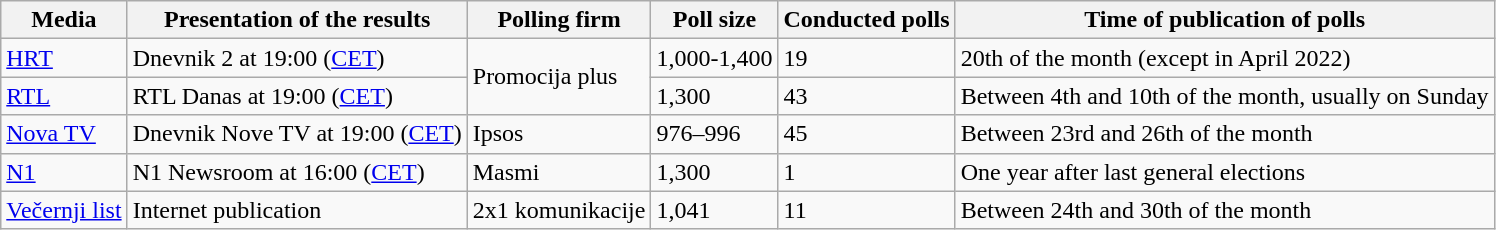<table class="wikitable">
<tr>
<th>Media</th>
<th>Presentation of the results</th>
<th>Polling firm</th>
<th>Poll size</th>
<th>Conducted polls</th>
<th>Time of publication of polls</th>
</tr>
<tr>
<td><a href='#'>HRT</a></td>
<td>Dnevnik 2 at 19:00 (<a href='#'>CET</a>)</td>
<td rowspan="2">Promocija plus</td>
<td>1,000-1,400</td>
<td>19</td>
<td>20th of the month (except in April 2022)</td>
</tr>
<tr>
<td><a href='#'>RTL</a></td>
<td>RTL Danas at 19:00 (<a href='#'>CET</a>)</td>
<td>1,300</td>
<td>43</td>
<td>Between 4th and 10th of the month, usually on Sunday</td>
</tr>
<tr>
<td><a href='#'>Nova TV</a></td>
<td>Dnevnik Nove TV at 19:00 (<a href='#'>CET</a>)</td>
<td>Ipsos</td>
<td>976–996</td>
<td>45</td>
<td>Between 23rd and 26th of the month</td>
</tr>
<tr>
<td><a href='#'>N1</a></td>
<td>N1 Newsroom at 16:00 (<a href='#'>CET</a>)</td>
<td>Masmi</td>
<td>1,300</td>
<td>1</td>
<td>One year after last general elections</td>
</tr>
<tr>
<td><a href='#'>Večernji list</a></td>
<td>Internet publication</td>
<td>2x1 komunikacije</td>
<td>1,041</td>
<td>11</td>
<td>Between 24th and 30th of the month</td>
</tr>
</table>
